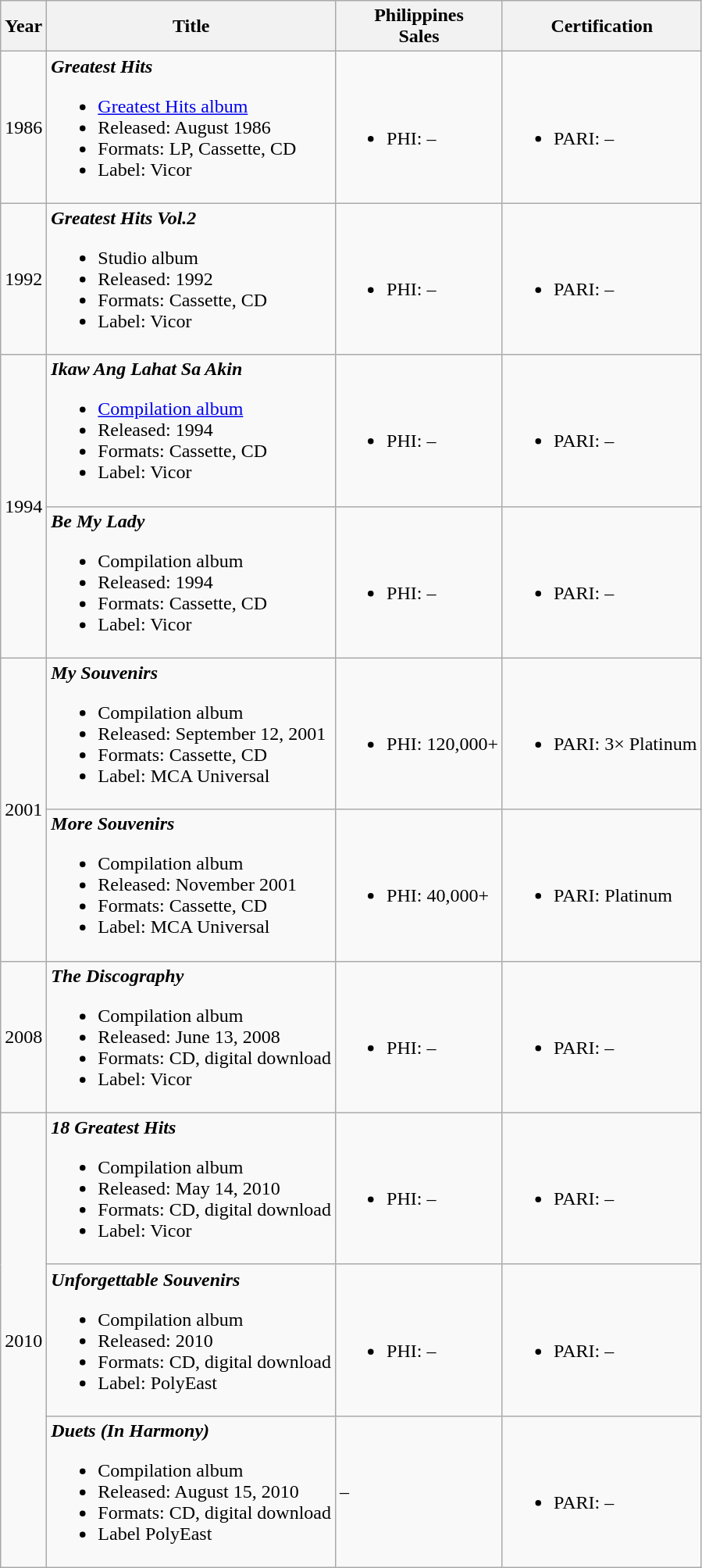<table class="wikitable">
<tr>
<th>Year</th>
<th>Title</th>
<th>Philippines<br>Sales</th>
<th>Certification</th>
</tr>
<tr>
<td>1986</td>
<td><strong><em>Greatest Hits</em></strong><br><ul><li><a href='#'>Greatest Hits album</a></li><li>Released: August 1986</li><li>Formats: LP, Cassette, CD</li><li>Label: Vicor</li></ul></td>
<td><br><ul><li>PHI: –</li></ul></td>
<td><br><ul><li>PARI: –</li></ul></td>
</tr>
<tr>
<td>1992</td>
<td><strong><em>Greatest Hits Vol.2</em></strong><br><ul><li>Studio album</li><li>Released: 1992</li><li>Formats: Cassette, CD</li><li>Label: Vicor</li></ul></td>
<td><br><ul><li>PHI: –</li></ul></td>
<td><br><ul><li>PARI: –</li></ul></td>
</tr>
<tr>
<td rowspan=2>1994</td>
<td><strong><em>Ikaw Ang Lahat Sa Akin</em></strong><br><ul><li><a href='#'>Compilation album</a></li><li>Released: 1994</li><li>Formats: Cassette, CD</li><li>Label: Vicor</li></ul></td>
<td><br><ul><li>PHI: –</li></ul></td>
<td><br><ul><li>PARI: –</li></ul></td>
</tr>
<tr>
<td><strong><em>Be My Lady</em></strong><br><ul><li>Compilation album</li><li>Released: 1994</li><li>Formats: Cassette, CD</li><li>Label: Vicor</li></ul></td>
<td><br><ul><li>PHI: –</li></ul></td>
<td><br><ul><li>PARI: –</li></ul></td>
</tr>
<tr>
<td rowspan=2>2001</td>
<td><strong><em>My Souvenirs</em></strong><br><ul><li>Compilation album</li><li>Released: September 12, 2001</li><li>Formats: Cassette, CD</li><li>Label: MCA Universal</li></ul></td>
<td><br><ul><li>PHI: 120,000+</li></ul></td>
<td><br><ul><li>PARI: 3× Platinum</li></ul></td>
</tr>
<tr>
<td><strong><em>More Souvenirs</em></strong><br><ul><li>Compilation album</li><li>Released: November 2001</li><li>Formats: Cassette, CD</li><li>Label: MCA Universal</li></ul></td>
<td><br><ul><li>PHI: 40,000+</li></ul></td>
<td><br><ul><li>PARI: Platinum</li></ul></td>
</tr>
<tr>
<td>2008</td>
<td><strong><em>The Discography</em></strong><br><ul><li>Compilation album</li><li>Released: June 13, 2008</li><li>Formats: CD, digital download</li><li>Label: Vicor</li></ul></td>
<td><br><ul><li>PHI: –</li></ul></td>
<td><br><ul><li>PARI: –</li></ul></td>
</tr>
<tr>
<td rowspan=3>2010</td>
<td><strong><em>18 Greatest Hits</em></strong><br><ul><li>Compilation album</li><li>Released: May 14, 2010</li><li>Formats: CD, digital download</li><li>Label: Vicor</li></ul></td>
<td><br><ul><li>PHI: –</li></ul></td>
<td><br><ul><li>PARI: –</li></ul></td>
</tr>
<tr>
<td><strong><em>Unforgettable Souvenirs</em></strong><br><ul><li>Compilation album</li><li>Released: 2010</li><li>Formats: CD, digital download</li><li>Label: PolyEast</li></ul></td>
<td><br><ul><li>PHI: –</li></ul></td>
<td><br><ul><li>PARI: –</li></ul></td>
</tr>
<tr>
<td><strong><em>Duets (In Harmony)</em></strong><br><ul><li>Compilation album</li><li>Released: August 15, 2010</li><li>Formats: CD, digital download</li><li>Label PolyEast</li></ul></td>
<td>–</td>
<td><br><ul><li>PARI: –</li></ul></td>
</tr>
</table>
